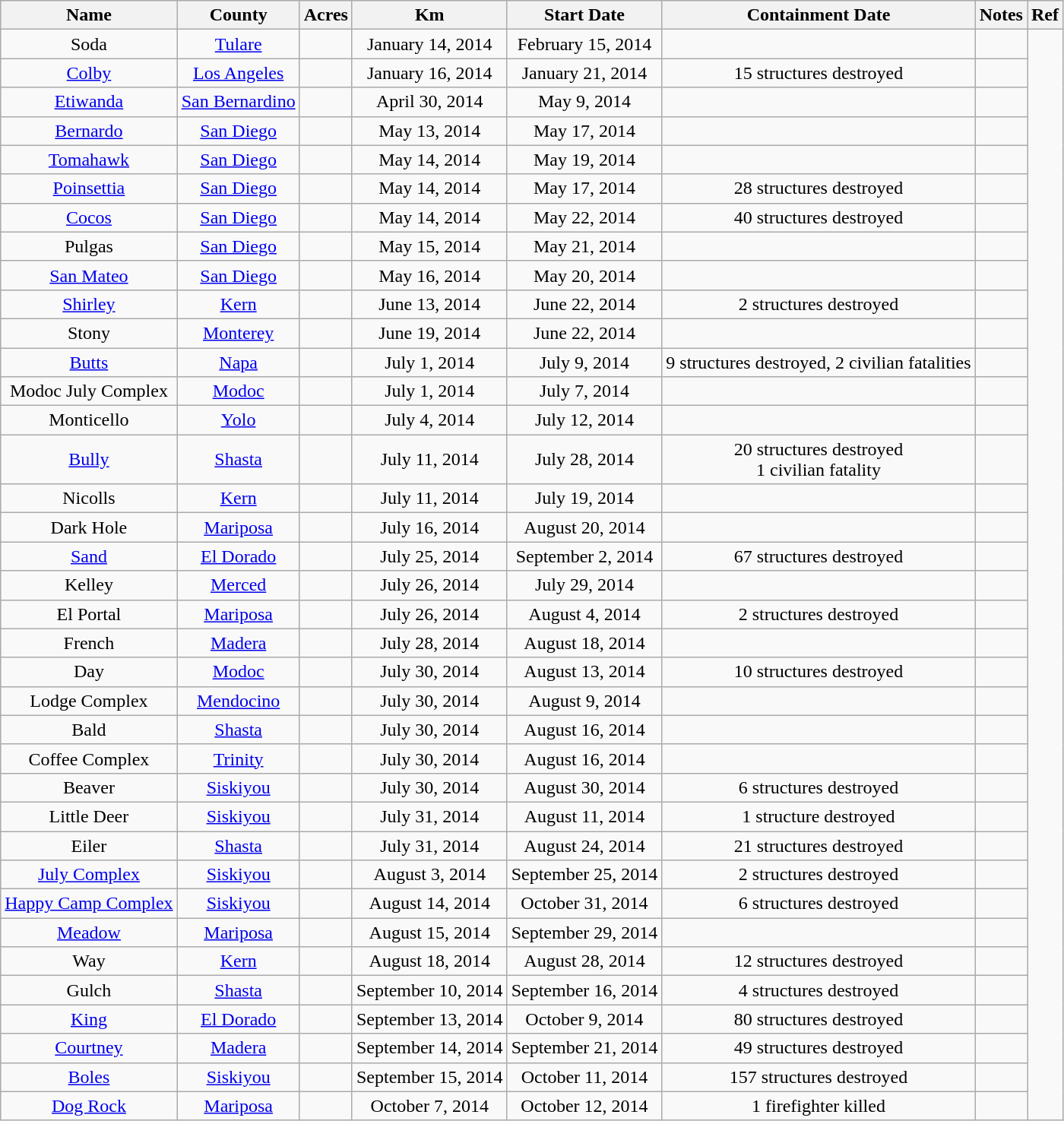<table class="wikitable sortable" style="text-align:center;">
<tr>
<th>Name</th>
<th>County</th>
<th>Acres</th>
<th>Km</th>
<th>Start Date</th>
<th>Containment Date</th>
<th>Notes</th>
<th>Ref</th>
</tr>
<tr>
<td>Soda</td>
<td><a href='#'>Tulare</a></td>
<td></td>
<td>January 14, 2014</td>
<td>February 15, 2014</td>
<td></td>
<td></td>
</tr>
<tr>
<td><a href='#'>Colby</a></td>
<td><a href='#'>Los Angeles</a></td>
<td></td>
<td>January 16, 2014</td>
<td>January 21, 2014</td>
<td>15 structures destroyed</td>
<td></td>
</tr>
<tr>
<td><a href='#'>Etiwanda</a></td>
<td><a href='#'>San Bernardino</a></td>
<td></td>
<td>April 30, 2014</td>
<td>May 9, 2014</td>
<td></td>
<td></td>
</tr>
<tr>
<td><a href='#'>Bernardo</a></td>
<td><a href='#'>San Diego</a></td>
<td></td>
<td>May 13, 2014</td>
<td>May 17, 2014</td>
<td></td>
<td></td>
</tr>
<tr>
<td><a href='#'>Tomahawk</a></td>
<td><a href='#'>San Diego</a></td>
<td></td>
<td>May 14, 2014</td>
<td>May 19, 2014</td>
<td></td>
<td></td>
</tr>
<tr>
<td><a href='#'>Poinsettia</a></td>
<td><a href='#'>San Diego</a></td>
<td></td>
<td>May 14, 2014</td>
<td>May 17, 2014</td>
<td>28 structures destroyed</td>
<td></td>
</tr>
<tr>
<td><a href='#'>Cocos</a></td>
<td><a href='#'>San Diego</a></td>
<td></td>
<td>May 14, 2014</td>
<td>May 22, 2014</td>
<td>40 structures destroyed</td>
<td></td>
</tr>
<tr>
<td>Pulgas</td>
<td><a href='#'>San Diego</a></td>
<td></td>
<td>May 15, 2014</td>
<td>May 21, 2014</td>
<td></td>
<td></td>
</tr>
<tr>
<td><a href='#'>San Mateo</a></td>
<td><a href='#'>San Diego</a></td>
<td></td>
<td>May 16, 2014</td>
<td>May 20, 2014</td>
<td></td>
<td></td>
</tr>
<tr>
<td><a href='#'>Shirley</a></td>
<td><a href='#'>Kern</a></td>
<td></td>
<td>June 13, 2014</td>
<td>June 22, 2014</td>
<td>2 structures destroyed</td>
<td></td>
</tr>
<tr>
<td>Stony</td>
<td><a href='#'>Monterey</a></td>
<td></td>
<td>June 19, 2014</td>
<td>June 22, 2014</td>
<td></td>
<td></td>
</tr>
<tr>
<td><a href='#'>Butts</a></td>
<td><a href='#'>Napa</a></td>
<td></td>
<td>July 1, 2014</td>
<td>July 9, 2014</td>
<td>9 structures destroyed, 2 civilian fatalities</td>
<td></td>
</tr>
<tr>
<td>Modoc July Complex</td>
<td><a href='#'>Modoc</a></td>
<td></td>
<td>July 1, 2014</td>
<td>July 7, 2014</td>
<td></td>
<td></td>
</tr>
<tr>
<td>Monticello</td>
<td><a href='#'>Yolo</a></td>
<td></td>
<td>July 4, 2014</td>
<td>July 12, 2014</td>
<td></td>
<td></td>
</tr>
<tr>
<td><a href='#'>Bully</a></td>
<td><a href='#'>Shasta</a></td>
<td></td>
<td>July 11, 2014</td>
<td>July 28, 2014</td>
<td>20 structures destroyed<br> 1 civilian fatality</td>
<td></td>
</tr>
<tr>
<td>Nicolls</td>
<td><a href='#'>Kern</a></td>
<td></td>
<td>July 11, 2014</td>
<td>July 19, 2014</td>
<td></td>
<td></td>
</tr>
<tr>
<td>Dark Hole</td>
<td><a href='#'>Mariposa</a></td>
<td></td>
<td>July 16, 2014</td>
<td>August 20, 2014</td>
<td></td>
<td></td>
</tr>
<tr>
<td><a href='#'>Sand</a></td>
<td><a href='#'>El Dorado</a></td>
<td></td>
<td>July 25, 2014</td>
<td>September 2, 2014</td>
<td>67 structures destroyed</td>
<td></td>
</tr>
<tr>
<td>Kelley</td>
<td><a href='#'>Merced</a></td>
<td></td>
<td>July 26, 2014</td>
<td>July 29, 2014</td>
<td></td>
<td></td>
</tr>
<tr>
<td>El Portal</td>
<td><a href='#'>Mariposa</a></td>
<td></td>
<td>July 26, 2014</td>
<td>August 4, 2014</td>
<td>2 structures destroyed</td>
<td></td>
</tr>
<tr>
<td>French</td>
<td><a href='#'>Madera</a></td>
<td></td>
<td>July 28, 2014</td>
<td>August 18, 2014</td>
<td></td>
<td></td>
</tr>
<tr>
<td>Day</td>
<td><a href='#'>Modoc</a></td>
<td></td>
<td>July 30, 2014</td>
<td>August 13, 2014</td>
<td>10 structures destroyed</td>
<td></td>
</tr>
<tr>
<td>Lodge Complex</td>
<td><a href='#'>Mendocino</a></td>
<td></td>
<td>July 30, 2014</td>
<td>August 9, 2014</td>
<td></td>
<td></td>
</tr>
<tr>
<td>Bald</td>
<td><a href='#'>Shasta</a></td>
<td></td>
<td>July 30, 2014</td>
<td>August 16, 2014</td>
<td></td>
<td></td>
</tr>
<tr>
<td>Coffee Complex</td>
<td><a href='#'>Trinity</a></td>
<td></td>
<td>July 30, 2014</td>
<td>August 16, 2014</td>
<td></td>
<td></td>
</tr>
<tr>
<td>Beaver</td>
<td><a href='#'>Siskiyou</a></td>
<td></td>
<td>July 30, 2014</td>
<td>August 30, 2014</td>
<td>6 structures destroyed</td>
<td></td>
</tr>
<tr>
<td>Little Deer</td>
<td><a href='#'>Siskiyou</a></td>
<td></td>
<td>July 31, 2014</td>
<td>August 11, 2014</td>
<td>1 structure destroyed</td>
<td></td>
</tr>
<tr>
<td>Eiler</td>
<td><a href='#'>Shasta</a></td>
<td></td>
<td>July 31, 2014</td>
<td>August 24, 2014</td>
<td>21 structures destroyed</td>
<td></td>
</tr>
<tr>
<td><a href='#'>July Complex</a></td>
<td><a href='#'>Siskiyou</a></td>
<td></td>
<td>August 3, 2014</td>
<td>September 25, 2014</td>
<td>2 structures destroyed</td>
<td></td>
</tr>
<tr>
<td><a href='#'>Happy Camp Complex</a></td>
<td><a href='#'>Siskiyou</a></td>
<td></td>
<td>August 14, 2014</td>
<td>October 31, 2014</td>
<td>6 structures destroyed</td>
<td></td>
</tr>
<tr>
<td><a href='#'>Meadow</a></td>
<td><a href='#'>Mariposa</a></td>
<td></td>
<td>August 15, 2014</td>
<td>September 29, 2014</td>
<td></td>
<td></td>
</tr>
<tr>
<td>Way</td>
<td><a href='#'>Kern</a></td>
<td></td>
<td>August 18, 2014</td>
<td>August 28, 2014</td>
<td>12  structures destroyed</td>
<td></td>
</tr>
<tr>
<td>Gulch</td>
<td><a href='#'>Shasta</a></td>
<td></td>
<td>September 10, 2014</td>
<td>September 16, 2014</td>
<td>4 structures destroyed</td>
<td></td>
</tr>
<tr>
<td><a href='#'>King</a></td>
<td><a href='#'>El Dorado</a></td>
<td></td>
<td>September 13, 2014</td>
<td>October 9, 2014</td>
<td>80 structures destroyed</td>
<td></td>
</tr>
<tr>
<td><a href='#'>Courtney</a></td>
<td><a href='#'>Madera</a></td>
<td></td>
<td>September 14, 2014</td>
<td>September 21, 2014</td>
<td>49 structures destroyed</td>
<td></td>
</tr>
<tr>
<td><a href='#'>Boles</a></td>
<td><a href='#'>Siskiyou</a></td>
<td></td>
<td>September 15, 2014</td>
<td>October 11, 2014</td>
<td>157 structures destroyed</td>
<td></td>
</tr>
<tr>
<td><a href='#'>Dog Rock</a></td>
<td><a href='#'>Mariposa</a></td>
<td></td>
<td>October 7, 2014</td>
<td>October 12, 2014</td>
<td>1 firefighter killed</td>
<td></td>
</tr>
</table>
